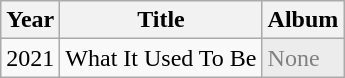<table class="wikitable">
<tr>
<th>Year</th>
<th>Title</th>
<th>Album</th>
</tr>
<tr>
<td>2021</td>
<td>What It Used To Be</td>
<td style="background:#ececec; color:gray;">None</td>
</tr>
</table>
